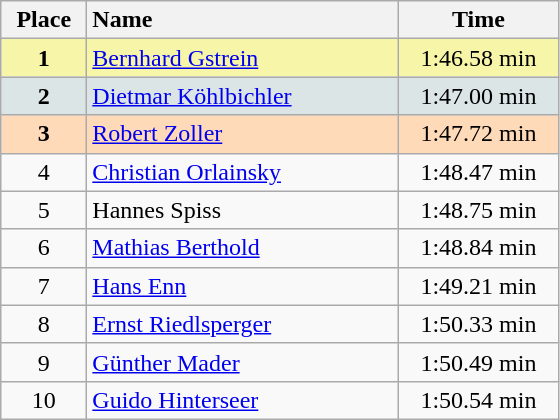<table class="wikitable" style="text-align:center">
<tr>
<th width="50">Place</th>
<th width="200" style="text-align:left">Name</th>
<th width="100">Time</th>
</tr>
<tr bgcolor="#F7F6A8">
<td><strong>1</strong></td>
<td align="left"><a href='#'>Bernhard Gstrein</a></td>
<td>1:46.58 min</td>
</tr>
<tr bgcolor="#DCE5E5">
<td><strong>2</strong></td>
<td align="left"><a href='#'>Dietmar Köhlbichler</a></td>
<td>1:47.00 min</td>
</tr>
<tr bgcolor="#FFDAB9">
<td><strong>3</strong></td>
<td align="left"><a href='#'>Robert Zoller</a></td>
<td>1:47.72 min</td>
</tr>
<tr>
<td>4</td>
<td align="left"><a href='#'>Christian Orlainsky</a></td>
<td>1:48.47 min</td>
</tr>
<tr>
<td>5</td>
<td align="left">Hannes Spiss</td>
<td>1:48.75 min</td>
</tr>
<tr>
<td>6</td>
<td align="left"><a href='#'>Mathias Berthold</a></td>
<td>1:48.84 min</td>
</tr>
<tr>
<td>7</td>
<td align="left"><a href='#'>Hans Enn</a></td>
<td>1:49.21 min</td>
</tr>
<tr>
<td>8</td>
<td align="left"><a href='#'>Ernst Riedlsperger</a></td>
<td>1:50.33 min</td>
</tr>
<tr>
<td>9</td>
<td align="left"><a href='#'>Günther Mader</a></td>
<td>1:50.49 min</td>
</tr>
<tr>
<td>10</td>
<td align="left"><a href='#'>Guido Hinterseer</a></td>
<td>1:50.54 min</td>
</tr>
</table>
